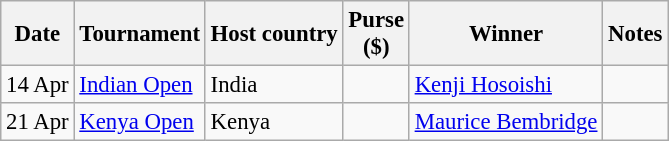<table class="wikitable" style="font-size:95%">
<tr>
<th>Date</th>
<th>Tournament</th>
<th>Host country</th>
<th>Purse<br>($)</th>
<th>Winner</th>
<th>Notes</th>
</tr>
<tr>
<td>14 Apr</td>
<td><a href='#'>Indian Open</a></td>
<td>India</td>
<td align=right></td>
<td> <a href='#'>Kenji Hosoishi</a></td>
<td></td>
</tr>
<tr>
<td>21 Apr</td>
<td><a href='#'>Kenya Open</a></td>
<td>Kenya</td>
<td align=right></td>
<td> <a href='#'>Maurice Bembridge</a></td>
<td></td>
</tr>
</table>
